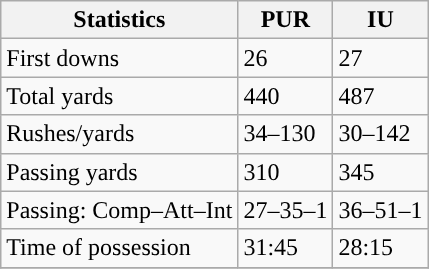<table class="wikitable" style="float: left;">
<tr>
<th>Statistics</th>
<th>PUR</th>
<th>IU</th>
</tr>
<tr>
<td>First downs</td>
<td>26</td>
<td>27</td>
</tr>
<tr>
<td>Total yards</td>
<td>440</td>
<td>487</td>
</tr>
<tr>
<td>Rushes/yards</td>
<td>34–130</td>
<td>30–142</td>
</tr>
<tr>
<td>Passing yards</td>
<td>310</td>
<td>345</td>
</tr>
<tr>
<td>Passing: Comp–Att–Int</td>
<td>27–35–1</td>
<td>36–51–1</td>
</tr>
<tr>
<td>Time of possession</td>
<td>31:45</td>
<td>28:15</td>
</tr>
<tr>
</tr>
</table>
